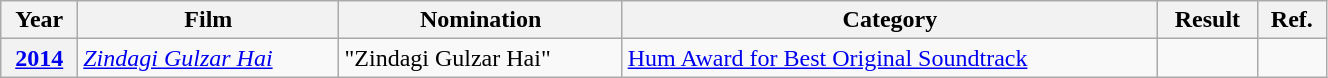<table class="wikitable plainrowheaders" width="70%" "textcolor:#000;">
<tr>
<th>Year</th>
<th>Film</th>
<th>Nomination</th>
<th>Category</th>
<th>Result</th>
<th>Ref.</th>
</tr>
<tr>
<th><a href='#'>2014</a></th>
<td><em><a href='#'>Zindagi Gulzar Hai</a></em></td>
<td>"Zindagi Gulzar Hai"</td>
<td><a href='#'>Hum Award for Best Original Soundtrack</a></td>
<td></td>
<td></td>
</tr>
</table>
